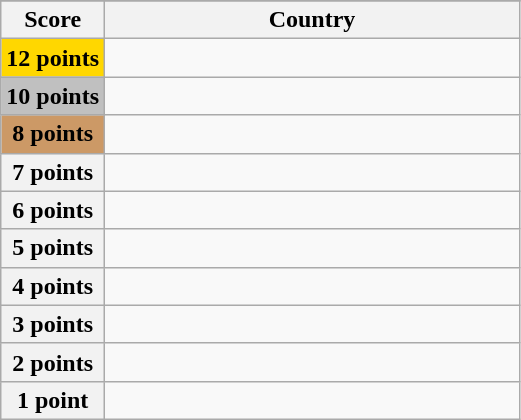<table class="wikitable">
<tr>
</tr>
<tr>
<th scope="col" width="20%">Score</th>
<th scope="col">Country</th>
</tr>
<tr>
<th scope="row" style="background:gold">12 points</th>
<td></td>
</tr>
<tr>
<th scope="row" style="background:silver">10 points</th>
<td></td>
</tr>
<tr>
<th scope="row" style="background:#CC9966">8 points</th>
<td></td>
</tr>
<tr>
<th scope="row">7 points</th>
<td></td>
</tr>
<tr>
<th scope="row">6 points</th>
<td></td>
</tr>
<tr>
<th scope="row">5 points</th>
<td></td>
</tr>
<tr>
<th scope="row">4 points</th>
<td></td>
</tr>
<tr>
<th scope="row">3 points</th>
<td></td>
</tr>
<tr>
<th scope="row">2 points</th>
<td></td>
</tr>
<tr>
<th scope="row">1 point</th>
<td></td>
</tr>
</table>
